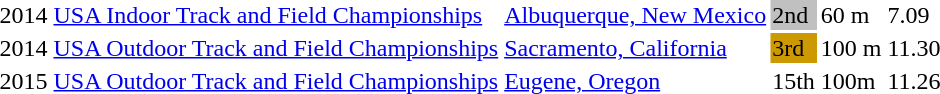<table>
<tr>
<td>2014</td>
<td><a href='#'>USA Indoor Track and Field Championships</a></td>
<td><a href='#'>Albuquerque, New Mexico</a></td>
<td bgcolor=silver>2nd</td>
<td>60 m</td>
<td>7.09</td>
</tr>
<tr>
<td>2014</td>
<td><a href='#'>USA Outdoor Track and Field Championships</a></td>
<td><a href='#'>Sacramento, California</a></td>
<td bgcolor=cc9900>3rd</td>
<td>100 m</td>
<td>11.30</td>
</tr>
<tr>
<td>2015</td>
<td><a href='#'>USA Outdoor Track and Field Championships</a></td>
<td><a href='#'>Eugene, Oregon</a></td>
<td>15th</td>
<td>100m</td>
<td>11.26</td>
</tr>
</table>
